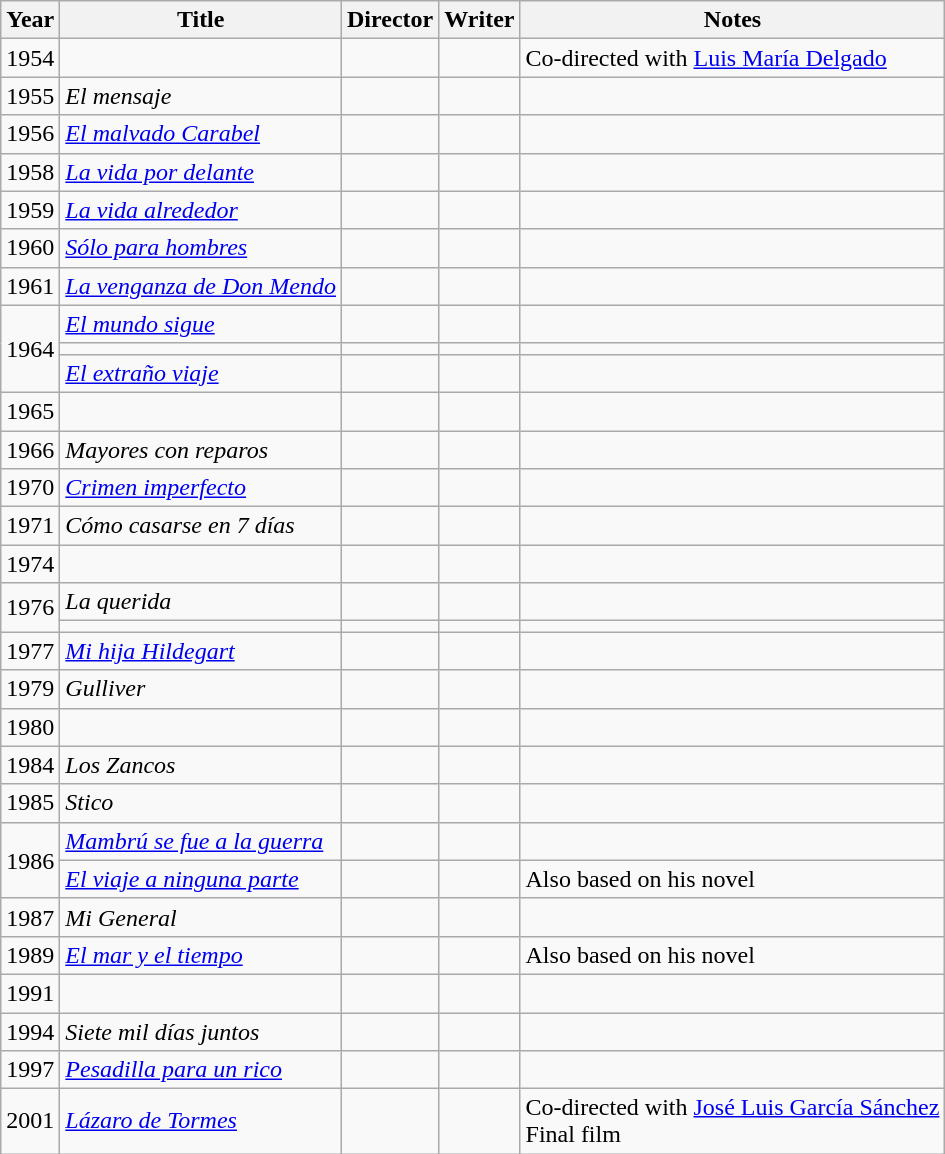<table class="wikitable">
<tr>
<th>Year</th>
<th>Title</th>
<th>Director</th>
<th>Writer</th>
<th>Notes</th>
</tr>
<tr>
<td>1954</td>
<td><em></em></td>
<td></td>
<td></td>
<td>Co-directed with <a href='#'>Luis María Delgado</a></td>
</tr>
<tr>
<td>1955</td>
<td><em>El mensaje</em></td>
<td></td>
<td></td>
<td></td>
</tr>
<tr>
<td>1956</td>
<td><em><a href='#'>El malvado Carabel</a></em></td>
<td></td>
<td></td>
<td></td>
</tr>
<tr>
<td>1958</td>
<td><em><a href='#'>La vida por delante</a></em></td>
<td></td>
<td></td>
<td></td>
</tr>
<tr>
<td>1959</td>
<td><em><a href='#'>La vida alrededor</a></em></td>
<td></td>
<td></td>
<td></td>
</tr>
<tr>
<td>1960</td>
<td><em><a href='#'>Sólo para hombres</a></em></td>
<td></td>
<td></td>
<td></td>
</tr>
<tr>
<td>1961</td>
<td><em><a href='#'>La venganza de Don Mendo</a></em></td>
<td></td>
<td></td>
<td></td>
</tr>
<tr>
<td rowspan=3>1964</td>
<td><em><a href='#'>El mundo sigue</a></em></td>
<td></td>
<td></td>
<td></td>
</tr>
<tr>
<td><em></em></td>
<td></td>
<td></td>
<td></td>
</tr>
<tr>
<td><em><a href='#'>El extraño viaje</a></em></td>
<td></td>
<td></td>
<td></td>
</tr>
<tr>
<td>1965</td>
<td><em></em></td>
<td></td>
<td></td>
<td></td>
</tr>
<tr>
<td>1966</td>
<td><em>Mayores con reparos</em></td>
<td></td>
<td></td>
<td></td>
</tr>
<tr>
<td>1970</td>
<td><em><a href='#'>Crimen imperfecto</a></em></td>
<td></td>
<td></td>
<td></td>
</tr>
<tr>
<td>1971</td>
<td><em>Cómo casarse en 7 días</em></td>
<td></td>
<td></td>
<td></td>
</tr>
<tr>
<td>1974</td>
<td><em></em></td>
<td></td>
<td></td>
<td></td>
</tr>
<tr>
<td rowspan=2>1976</td>
<td><em>La querida</em></td>
<td></td>
<td></td>
<td></td>
</tr>
<tr>
<td><em></em></td>
<td></td>
<td></td>
<td></td>
</tr>
<tr>
<td>1977</td>
<td><em><a href='#'>Mi hija Hildegart</a></em></td>
<td></td>
<td></td>
<td></td>
</tr>
<tr>
<td>1979</td>
<td><em>Gulliver</em></td>
<td></td>
<td></td>
<td></td>
</tr>
<tr>
<td>1980</td>
<td><em></em></td>
<td></td>
<td></td>
<td></td>
</tr>
<tr>
<td>1984</td>
<td><em>Los Zancos</em></td>
<td></td>
<td></td>
<td></td>
</tr>
<tr>
<td>1985</td>
<td><em>Stico</em></td>
<td></td>
<td></td>
<td></td>
</tr>
<tr>
<td rowspan=2>1986</td>
<td><em><a href='#'>Mambrú se fue a la guerra</a></em></td>
<td></td>
<td></td>
<td></td>
</tr>
<tr>
<td><em><a href='#'>El viaje a ninguna parte</a></em></td>
<td></td>
<td></td>
<td>Also based on his novel</td>
</tr>
<tr>
<td>1987</td>
<td><em>Mi General</em></td>
<td></td>
<td></td>
<td></td>
</tr>
<tr>
<td>1989</td>
<td><em><a href='#'>El mar y el tiempo</a></em></td>
<td></td>
<td></td>
<td>Also based on his novel</td>
</tr>
<tr>
<td>1991</td>
<td><em></em></td>
<td></td>
<td></td>
<td></td>
</tr>
<tr>
<td>1994</td>
<td><em>Siete mil días juntos</em></td>
<td></td>
<td></td>
<td></td>
</tr>
<tr>
<td>1997</td>
<td><em><a href='#'>Pesadilla para un rico</a></em></td>
<td></td>
<td></td>
<td></td>
</tr>
<tr>
<td>2001</td>
<td><em><a href='#'>Lázaro de Tormes</a></em></td>
<td></td>
<td></td>
<td>Co-directed with <a href='#'>José Luis García Sánchez</a><br>Final film</td>
</tr>
</table>
